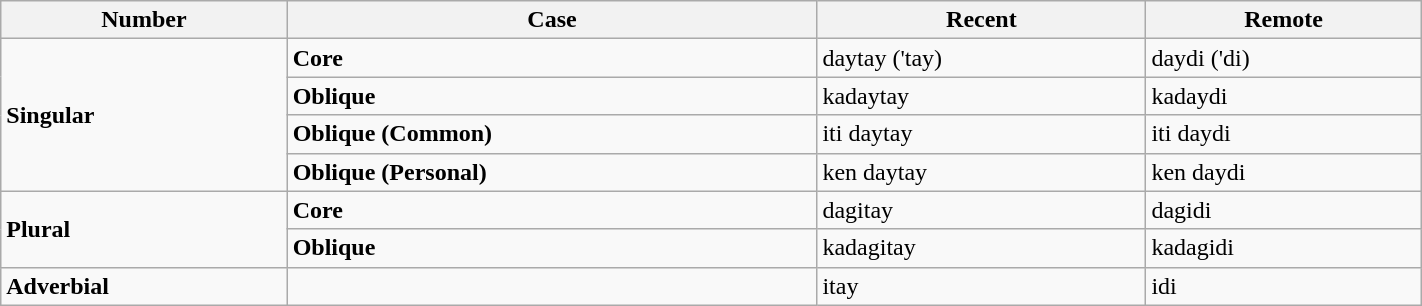<table class="wikitable" style="margin:auto:" align="center" width="75%">
<tr>
<th>Number</th>
<th>Case</th>
<th>Recent</th>
<th>Remote</th>
</tr>
<tr>
<td rowspan="4"><strong>Singular</strong></td>
<td><strong>Core</strong></td>
<td>daytay ('tay)</td>
<td>daydi ('di)</td>
</tr>
<tr>
<td><strong>Oblique</strong></td>
<td>kadaytay</td>
<td>kadaydi</td>
</tr>
<tr>
<td><strong>Oblique (Common)</strong></td>
<td>iti daytay</td>
<td>iti daydi</td>
</tr>
<tr>
<td><strong>Oblique (Personal)</strong></td>
<td>ken daytay</td>
<td>ken daydi</td>
</tr>
<tr>
<td rowspan="2"><strong>Plural</strong></td>
<td><strong>Core</strong></td>
<td>dagitay</td>
<td>dagidi</td>
</tr>
<tr>
<td><strong>Oblique</strong></td>
<td>kadagitay</td>
<td>kadagidi</td>
</tr>
<tr>
<td><strong>Adverbial</strong></td>
<td></td>
<td>itay</td>
<td>idi</td>
</tr>
</table>
